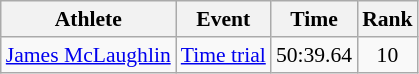<table class=wikitable style="font-size:90%">
<tr>
<th>Athlete</th>
<th>Event</th>
<th>Time</th>
<th>Rank</th>
</tr>
<tr>
<td><a href='#'>James McLaughlin</a></td>
<td><a href='#'>Time trial</a></td>
<td align=right>50:39.64</td>
<td align=center>10</td>
</tr>
</table>
